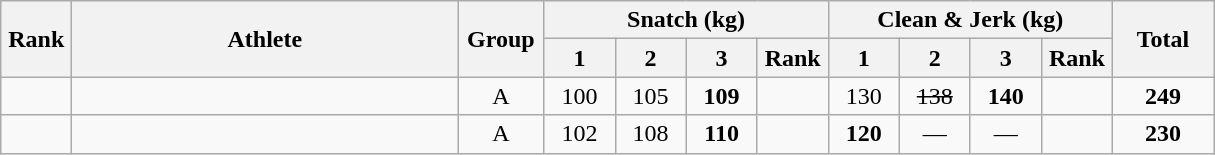<table class = "wikitable" style="text-align:center;">
<tr>
<th rowspan=2 width=40>Rank</th>
<th rowspan=2 width=250>Athlete</th>
<th rowspan=2 width=50>Group</th>
<th colspan=4>Snatch (kg)</th>
<th colspan=4>Clean & Jerk (kg)</th>
<th rowspan=2 width=60>Total</th>
</tr>
<tr>
<th width=40>1</th>
<th width=40>2</th>
<th width=40>3</th>
<th width=40>Rank</th>
<th width=40>1</th>
<th width=40>2</th>
<th width=40>3</th>
<th width=40>Rank</th>
</tr>
<tr>
<td></td>
<td align=left></td>
<td>A</td>
<td>100</td>
<td>105</td>
<td><strong>109</strong></td>
<td></td>
<td>130</td>
<td><s>138</s></td>
<td><strong>140</strong></td>
<td></td>
<td><strong>249</strong></td>
</tr>
<tr>
<td></td>
<td align=left></td>
<td>A</td>
<td>102</td>
<td>108</td>
<td><strong>110</strong></td>
<td></td>
<td><strong>120</strong></td>
<td>—</td>
<td>—</td>
<td></td>
<td><strong>230</strong></td>
</tr>
</table>
